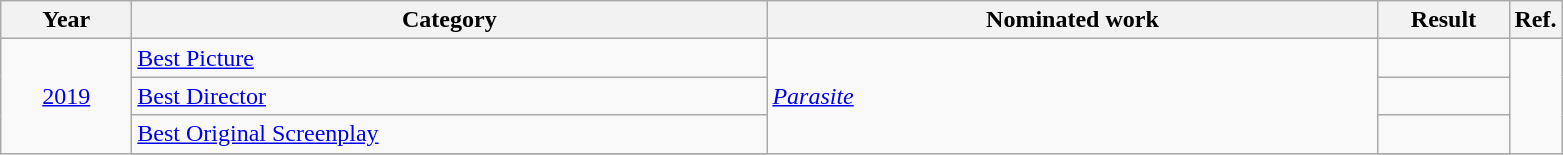<table class=wikitable>
<tr>
<th scope="col" style="width:5em;">Year</th>
<th scope="col" style="width:26em;">Category</th>
<th scope="col" style="width:25em;">Nominated work</th>
<th scope="col" style="width:5em;">Result</th>
<th>Ref.</th>
</tr>
<tr>
<td style="text-align:center;", rowspan="4"><a href='#'>2019</a></td>
<td><a href='#'>Best Picture</a></td>
<td rowspan="4"><em><a href='#'>Parasite</a></em></td>
<td></td>
<td rowspan="5" style="text-align:center;"></td>
</tr>
<tr>
<td><a href='#'>Best Director</a></td>
<td></td>
</tr>
<tr>
<td><a href='#'>Best Original Screenplay</a></td>
<td></td>
</tr>
<tr>
</tr>
</table>
